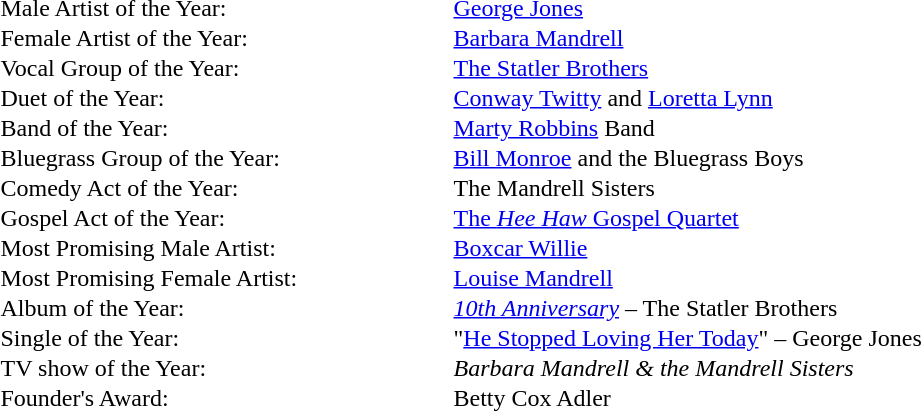<table cellspacing="0" border="0" cellpadding="1">
<tr>
<td style="width:300px;">Male Artist of the Year:</td>
<td><a href='#'>George Jones</a></td>
</tr>
<tr>
<td>Female Artist of the Year:</td>
<td><a href='#'>Barbara Mandrell</a></td>
</tr>
<tr>
<td>Vocal Group of the Year:</td>
<td><a href='#'>The Statler Brothers</a></td>
</tr>
<tr>
<td>Duet of the Year:</td>
<td><a href='#'>Conway Twitty</a> and <a href='#'>Loretta Lynn</a></td>
</tr>
<tr>
<td>Band of the Year:</td>
<td><a href='#'>Marty Robbins</a> Band</td>
</tr>
<tr>
<td>Bluegrass Group of the Year:</td>
<td><a href='#'>Bill Monroe</a> and the Bluegrass Boys</td>
</tr>
<tr>
<td>Comedy Act of the Year:</td>
<td>The Mandrell Sisters</td>
</tr>
<tr>
<td>Gospel Act of the Year:</td>
<td><a href='#'>The <em>Hee Haw</em> Gospel Quartet</a></td>
</tr>
<tr>
<td>Most Promising Male Artist:</td>
<td><a href='#'>Boxcar Willie</a></td>
</tr>
<tr>
<td>Most Promising Female Artist:</td>
<td><a href='#'>Louise Mandrell</a></td>
</tr>
<tr>
<td>Album of the Year:</td>
<td><em><a href='#'>10th Anniversary</a></em> – The Statler Brothers</td>
</tr>
<tr>
<td>Single of the Year:</td>
<td>"<a href='#'>He Stopped Loving Her Today</a>" – George Jones</td>
</tr>
<tr>
<td>TV show of the Year:</td>
<td><em>Barbara Mandrell & the Mandrell Sisters</em></td>
</tr>
<tr>
<td>Founder's Award:</td>
<td>Betty Cox Adler</td>
</tr>
<tr>
</tr>
</table>
